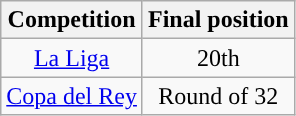<table class="wikitable" style="font-size:100%; text-align:center">
<tr>
<th>Competition</th>
<th>Final position</th>
</tr>
<tr style="background:">
<td><a href='#'>La Liga</a></td>
<td>20th</td>
</tr>
<tr style="background:">
<td><a href='#'>Copa del Rey</a></td>
<td>Round of 32</td>
</tr>
</table>
